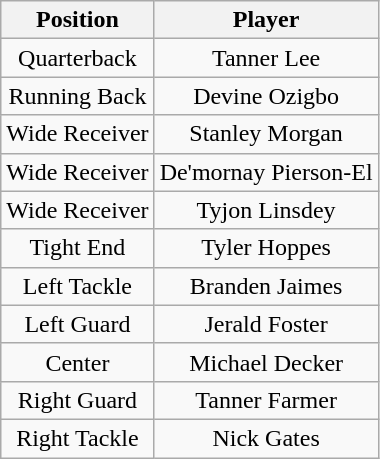<table class="wikitable" style="text-align: center;">
<tr>
<th>Position</th>
<th>Player</th>
</tr>
<tr>
<td>Quarterback</td>
<td>Tanner Lee</td>
</tr>
<tr>
<td>Running Back</td>
<td>Devine Ozigbo</td>
</tr>
<tr>
<td>Wide Receiver</td>
<td>Stanley Morgan</td>
</tr>
<tr>
<td>Wide Receiver</td>
<td>De'mornay Pierson-El</td>
</tr>
<tr>
<td>Wide Receiver</td>
<td>Tyjon Linsdey</td>
</tr>
<tr>
<td>Tight End</td>
<td>Tyler Hoppes</td>
</tr>
<tr>
<td>Left Tackle</td>
<td>Branden Jaimes</td>
</tr>
<tr>
<td>Left Guard</td>
<td>Jerald Foster</td>
</tr>
<tr>
<td>Center</td>
<td>Michael Decker</td>
</tr>
<tr>
<td>Right Guard</td>
<td>Tanner Farmer</td>
</tr>
<tr>
<td>Right Tackle</td>
<td>Nick Gates</td>
</tr>
</table>
